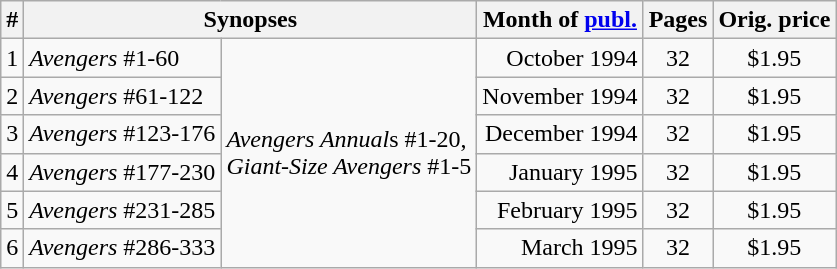<table class="wikitable">
<tr>
<th>#</th>
<th colspan=2>Synopses</th>
<th>Month of <a href='#'>publ.</a></th>
<th>Pages</th>
<th>Orig. price</th>
</tr>
<tr align="center">
<td>1</td>
<td align="left"><em>Avengers</em> #1-60</td>
<td align="left" rowspan="6"><em>Avengers Annual</em>s #1-20, <br><em>Giant-Size Avengers</em> #1-5</td>
<td align="right">October 1994</td>
<td>32</td>
<td>$1.95</td>
</tr>
<tr align="center">
<td>2</td>
<td align="left"><em>Avengers</em> #61-122</td>
<td align="right">November 1994</td>
<td>32</td>
<td>$1.95</td>
</tr>
<tr align="center">
<td>3</td>
<td align="left"><em>Avengers</em> #123-176</td>
<td align="right">December 1994</td>
<td>32</td>
<td>$1.95</td>
</tr>
<tr align="center">
<td>4</td>
<td align="left"><em>Avengers</em> #177-230</td>
<td align="right">January 1995</td>
<td>32</td>
<td>$1.95</td>
</tr>
<tr align="center">
<td>5</td>
<td align="left"><em>Avengers</em> #231-285</td>
<td align="right">February 1995</td>
<td>32</td>
<td>$1.95</td>
</tr>
<tr align="center">
<td>6</td>
<td align="left"><em>Avengers</em> #286-333</td>
<td align="right">March 1995</td>
<td>32</td>
<td>$1.95</td>
</tr>
</table>
